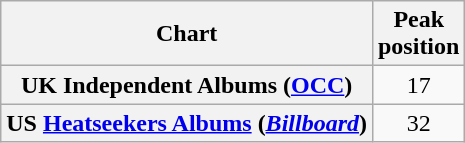<table class="wikitable plainrowheaders sortable" style="text-align:center;" border="1">
<tr>
<th scope="col">Chart</th>
<th scope="col">Peak<br>position</th>
</tr>
<tr>
<th scope="row">UK Independent Albums (<a href='#'>OCC</a>)</th>
<td>17</td>
</tr>
<tr>
<th scope="row">US <a href='#'>Heatseekers Albums</a> (<em><a href='#'>Billboard</a></em>)</th>
<td>32</td>
</tr>
</table>
